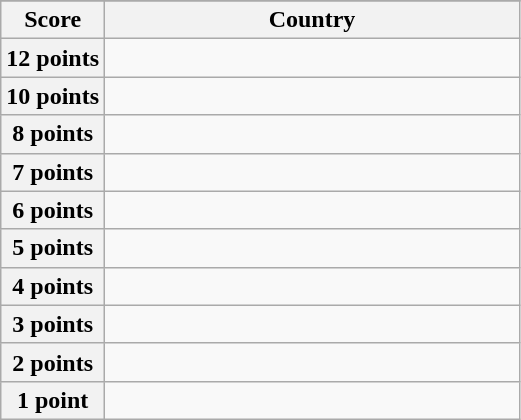<table class="wikitable">
<tr>
</tr>
<tr>
<th scope="col" width="20%">Score</th>
<th scope="col">Country</th>
</tr>
<tr>
<th scope="row">12 points</th>
<td></td>
</tr>
<tr>
<th scope="row">10 points</th>
<td></td>
</tr>
<tr>
<th scope="row">8 points</th>
<td></td>
</tr>
<tr>
<th scope="row">7 points</th>
<td></td>
</tr>
<tr>
<th scope="row">6 points</th>
<td></td>
</tr>
<tr>
<th scope="row">5 points</th>
<td></td>
</tr>
<tr>
<th scope="row">4 points</th>
<td></td>
</tr>
<tr>
<th scope="row">3 points</th>
<td></td>
</tr>
<tr>
<th scope="row">2 points</th>
<td></td>
</tr>
<tr>
<th scope="row">1 point</th>
<td></td>
</tr>
</table>
